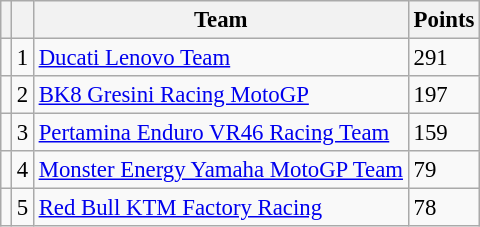<table class="wikitable" style="font-size: 95%;">
<tr>
<th></th>
<th></th>
<th>Team</th>
<th>Points</th>
</tr>
<tr>
<td></td>
<td align=center>1</td>
<td> <a href='#'>Ducati Lenovo Team</a></td>
<td align=left>291</td>
</tr>
<tr>
<td></td>
<td align=center>2</td>
<td> <a href='#'>BK8 Gresini Racing MotoGP</a></td>
<td align=left>197</td>
</tr>
<tr>
<td></td>
<td align=center>3</td>
<td> <a href='#'>Pertamina Enduro VR46 Racing Team</a></td>
<td align=left>159</td>
</tr>
<tr>
<td></td>
<td align=center>4</td>
<td> <a href='#'>Monster Energy Yamaha MotoGP Team</a></td>
<td align=left>79</td>
</tr>
<tr>
<td></td>
<td align=center>5</td>
<td> <a href='#'>Red Bull KTM Factory Racing</a></td>
<td align=left>78</td>
</tr>
</table>
